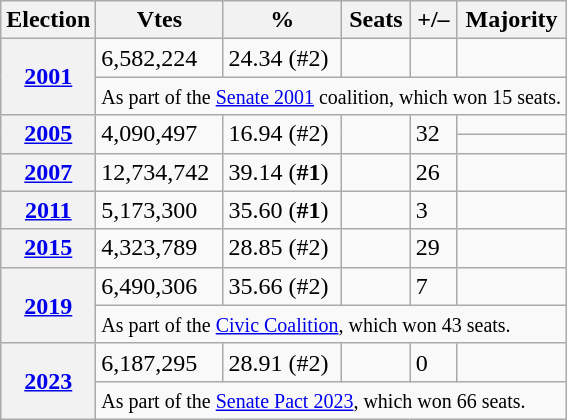<table class=wikitable>
<tr>
<th>Election</th>
<th>Vtes</th>
<th>%</th>
<th>Seats</th>
<th>+/–</th>
<th>Majority</th>
</tr>
<tr>
<th rowspan="2"><a href='#'>2001</a></th>
<td>6,582,224</td>
<td>24.34 (#2)</td>
<td></td>
<td></td>
<td></td>
</tr>
<tr>
<td colspan="5"><small>As part of the <a href='#'>Senate 2001</a> coalition, which won 15 seats.</small></td>
</tr>
<tr>
<th rowspan="2"><a href='#'>2005</a></th>
<td rowspan="2">4,090,497</td>
<td rowspan="2">16.94 (#2)</td>
<td rowspan="2"></td>
<td rowspan="2"> 32</td>
<td></td>
</tr>
<tr>
<td></td>
</tr>
<tr>
<th><a href='#'>2007</a></th>
<td>12,734,742</td>
<td>39.14 (<strong>#1</strong>)</td>
<td></td>
<td> 26</td>
<td></td>
</tr>
<tr>
<th><a href='#'>2011</a></th>
<td>5,173,300</td>
<td>35.60 (<strong>#1</strong>)</td>
<td></td>
<td> 3</td>
<td></td>
</tr>
<tr>
<th><a href='#'>2015</a></th>
<td>4,323,789</td>
<td>28.85 (#2)</td>
<td></td>
<td> 29</td>
<td></td>
</tr>
<tr>
<th rowspan="2"><a href='#'>2019</a></th>
<td>6,490,306</td>
<td>35.66 (#2)</td>
<td></td>
<td> 7</td>
<td></td>
</tr>
<tr>
<td colspan="5"><small>As part of the <a href='#'>Civic Coalition</a>, which won 43 seats.</small></td>
</tr>
<tr>
<th rowspan="2"><a href='#'>2023</a></th>
<td>6,187,295</td>
<td>28.91 (#2)</td>
<td></td>
<td> 0</td>
<td></td>
</tr>
<tr>
<td colspan="5"><small>As part of the <a href='#'>Senate Pact 2023</a>, which won 66 seats.</small></td>
</tr>
</table>
